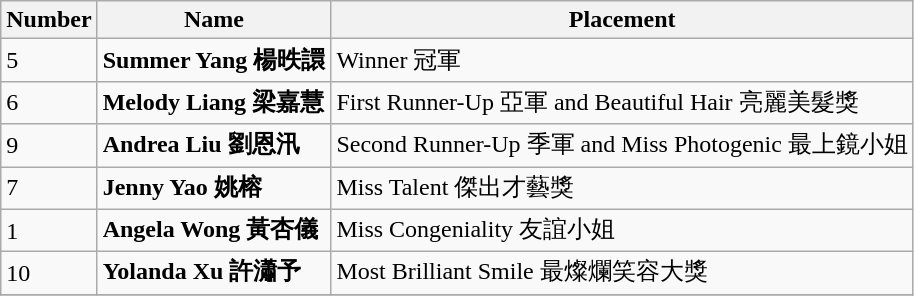<table class="wikitable">
<tr>
<th><strong>Number</strong></th>
<th><strong>Name</strong></th>
<th><strong>Placement</strong></th>
</tr>
<tr>
<td>5</td>
<td><strong>Summer Yang 楊昳譞</strong></td>
<td>Winner 冠軍</td>
</tr>
<tr>
<td>6</td>
<td><strong>Melody Liang 梁嘉慧</strong></td>
<td>First Runner-Up 亞軍 and Beautiful Hair 亮麗美髮獎</td>
</tr>
<tr>
<td>9</td>
<td><strong> Andrea Liu 劉恩汛</strong></td>
<td>Second Runner-Up 季軍 and Miss Photogenic 最上鏡小姐</td>
</tr>
<tr>
<td>7</td>
<td><strong>Jenny Yao 姚榕</strong></td>
<td>Miss Talent  傑出才藝獎</td>
</tr>
<tr>
<td>1</td>
<td><strong>Angela Wong 黃杏儀</strong></td>
<td>Miss Congeniality 友誼小姐</td>
</tr>
<tr>
<td>10</td>
<td><strong>Yolanda Xu 許瀟予</strong></td>
<td>Most Brilliant Smile 最燦爛笑容大獎</td>
</tr>
<tr>
</tr>
</table>
